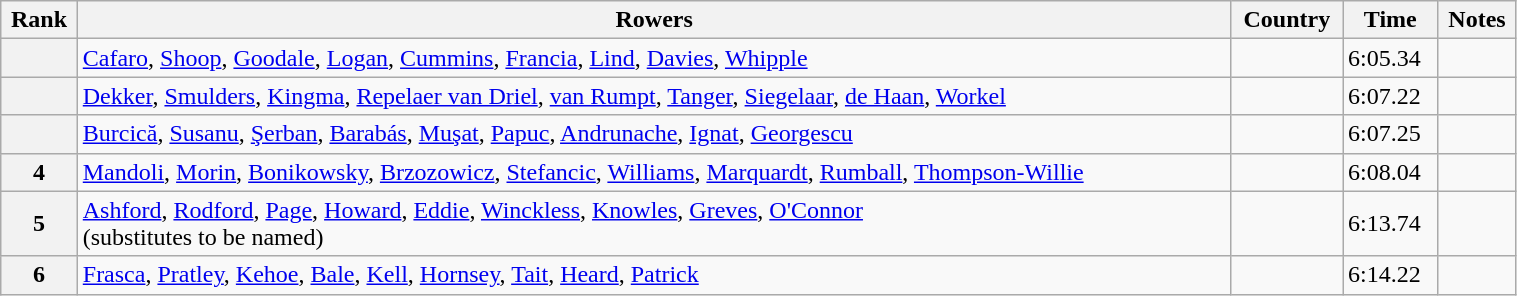<table class="wikitable" width=80%>
<tr>
<th>Rank</th>
<th>Rowers</th>
<th>Country</th>
<th>Time</th>
<th>Notes</th>
</tr>
<tr>
<th></th>
<td><a href='#'>Cafaro</a>, <a href='#'>Shoop</a>, <a href='#'>Goodale</a>, <a href='#'>Logan</a>, <a href='#'>Cummins</a>, <a href='#'>Francia</a>, <a href='#'>Lind</a>, <a href='#'>Davies</a>, <a href='#'>Whipple</a></td>
<td></td>
<td>6:05.34</td>
<td></td>
</tr>
<tr>
<th></th>
<td><a href='#'>Dekker</a>, <a href='#'>Smulders</a>, <a href='#'>Kingma</a>, <a href='#'>Repelaer van Driel</a>, <a href='#'>van Rumpt</a>, <a href='#'>Tanger</a>, <a href='#'>Siegelaar</a>, <a href='#'>de Haan</a>,  <a href='#'>Workel</a></td>
<td></td>
<td>6:07.22</td>
<td></td>
</tr>
<tr>
<th></th>
<td><a href='#'>Burcică</a>, <a href='#'>Susanu</a>, <a href='#'>Şerban</a>, <a href='#'>Barabás</a>, <a href='#'>Muşat</a>, <a href='#'>Papuc</a>, <a href='#'>Andrunache</a>, <a href='#'>Ignat</a>, <a href='#'>Georgescu</a></td>
<td></td>
<td>6:07.25</td>
<td></td>
</tr>
<tr>
<th>4</th>
<td><a href='#'>Mandoli</a>, <a href='#'>Morin</a>, <a href='#'>Bonikowsky</a>, <a href='#'>Brzozowicz</a>, <a href='#'>Stefancic</a>, <a href='#'>Williams</a>, <a href='#'>Marquardt</a>, <a href='#'>Rumball</a>, <a href='#'>Thompson-Willie</a></td>
<td></td>
<td>6:08.04</td>
<td></td>
</tr>
<tr>
<th>5</th>
<td><a href='#'>Ashford</a>, <a href='#'>Rodford</a>, <a href='#'>Page</a>, <a href='#'>Howard</a>, <a href='#'>Eddie</a>, <a href='#'>Winckless</a>, <a href='#'>Knowles</a>, <a href='#'>Greves</a>, <a href='#'>O'Connor</a> <br> (substitutes to be named)</td>
<td></td>
<td>6:13.74</td>
<td></td>
</tr>
<tr>
<th>6</th>
<td><a href='#'>Frasca</a>, <a href='#'>Pratley</a>, <a href='#'>Kehoe</a>, <a href='#'>Bale</a>, <a href='#'>Kell</a>, <a href='#'>Hornsey</a>, <a href='#'>Tait</a>, <a href='#'>Heard</a>, <a href='#'>Patrick</a></td>
<td></td>
<td>6:14.22</td>
<td></td>
</tr>
</table>
